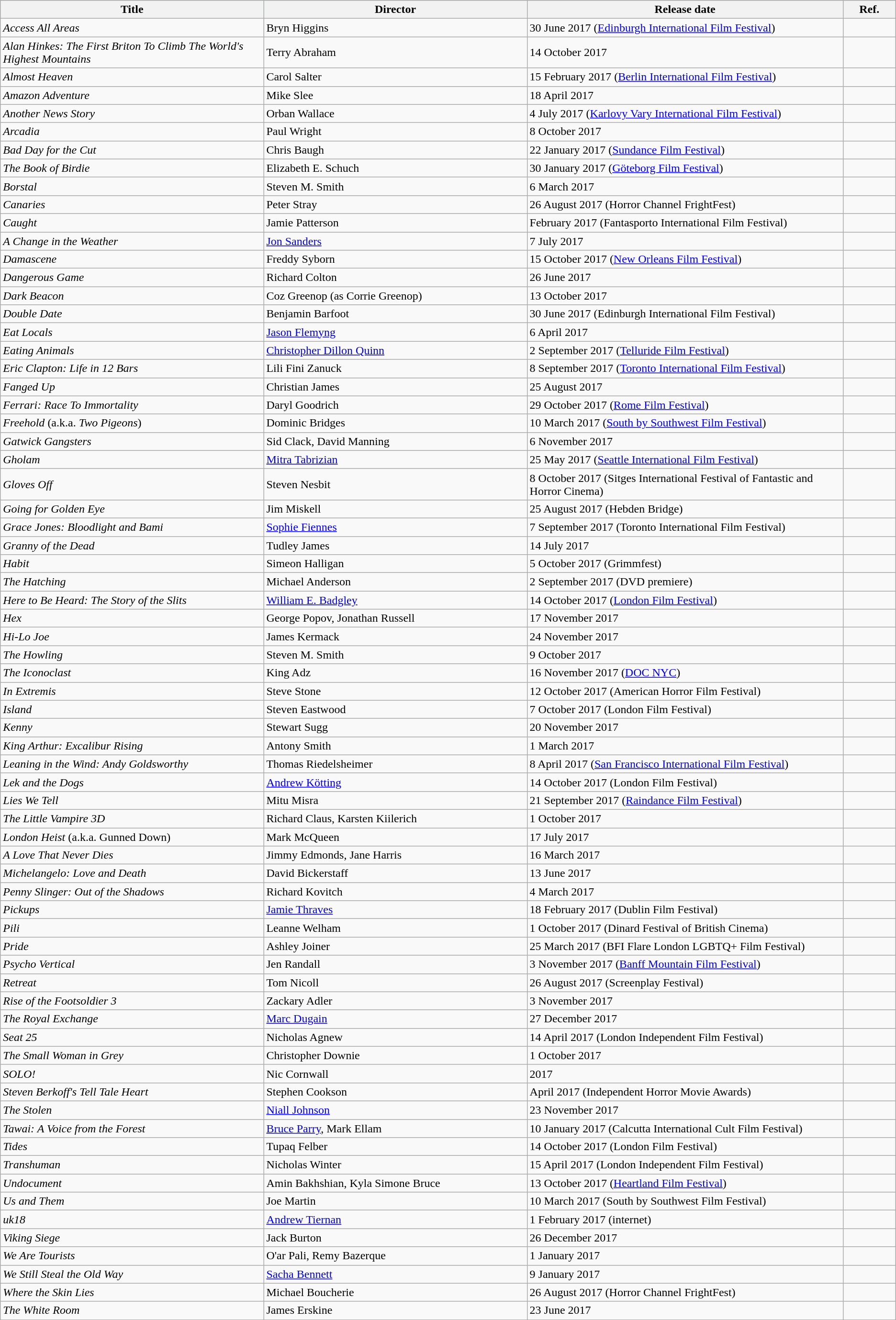<table class="wikitable">
<tr style="background:#b0e0e6; text-align:center;">
<th style="width:25%;">Title</th>
<th style="width:25%;">Director</th>
<th style="width:30%;">Release date</th>
<th style="width:5%;">Ref.</th>
</tr>
<tr>
<td><em>Access All Areas</em></td>
<td>Bryn Higgins</td>
<td>30 June 2017	(<a href='#'>Edinburgh International Film Festival</a>)</td>
<td></td>
</tr>
<tr>
<td><em>Alan Hinkes: The First Briton To Climb The World's Highest Mountains</em></td>
<td>Terry Abraham</td>
<td>14 October 2017</td>
<td></td>
</tr>
<tr>
<td><em>Almost Heaven</em></td>
<td>Carol Salter</td>
<td>15 February 2017 (<a href='#'>Berlin International Film Festival</a>)</td>
<td></td>
</tr>
<tr>
<td><em>Amazon Adventure</em></td>
<td>Mike Slee</td>
<td>18 April 2017</td>
<td></td>
</tr>
<tr>
<td><em>Another News Story</em></td>
<td>Orban Wallace</td>
<td>4 July 2017 (<a href='#'>Karlovy Vary International Film Festival</a>)</td>
<td></td>
</tr>
<tr>
<td><em>Arcadia</em></td>
<td>Paul Wright</td>
<td>8 October 2017</td>
<td></td>
</tr>
<tr>
<td><em>Bad Day for the Cut</em></td>
<td>Chris Baugh</td>
<td>22 January 2017 (<a href='#'>Sundance Film Festival</a>)</td>
<td></td>
</tr>
<tr>
<td><em>The Book of Birdie</em></td>
<td>Elizabeth E. Schuch</td>
<td>30 January 2017 (<a href='#'>Göteborg Film Festival</a>)</td>
<td></td>
</tr>
<tr>
<td><em>Borstal</em></td>
<td>Steven M. Smith</td>
<td>6 March 2017</td>
<td></td>
</tr>
<tr>
<td><em>Canaries</em></td>
<td>Peter Stray</td>
<td>26 August 2017 (Horror Channel FrightFest)</td>
<td></td>
</tr>
<tr>
<td><em>Caught</em></td>
<td>Jamie Patterson</td>
<td>February 2017 (Fantasporto International Film Festival)</td>
<td></td>
</tr>
<tr>
<td><em>A Change in the Weather</em></td>
<td><a href='#'>Jon Sanders</a></td>
<td>7 July 2017</td>
<td></td>
</tr>
<tr>
<td><em>Damascene</em></td>
<td>Freddy Syborn</td>
<td>15 October 2017 (<a href='#'>New Orleans Film Festival</a>)</td>
<td></td>
</tr>
<tr>
<td><em>Dangerous Game</em></td>
<td>Richard Colton</td>
<td>26 June 2017</td>
<td></td>
</tr>
<tr>
<td><em>Dark Beacon</em></td>
<td>Coz Greenop (as Corrie Greenop)</td>
<td>13 October 2017</td>
<td></td>
</tr>
<tr>
<td><em>Double Date</em></td>
<td>Benjamin Barfoot</td>
<td>30 June 2017	(Edinburgh International Film Festival)</td>
<td></td>
</tr>
<tr>
<td><em>Eat Locals</em></td>
<td><a href='#'>Jason Flemyng</a></td>
<td>6 April 2017</td>
<td></td>
</tr>
<tr>
<td><em>Eating Animals</em></td>
<td><a href='#'>Christopher Dillon Quinn</a></td>
<td>2 September 2017 (<a href='#'>Telluride Film Festival</a>)</td>
<td></td>
</tr>
<tr>
<td><em>Eric Clapton: Life in 12 Bars</em></td>
<td>Lili Fini Zanuck</td>
<td>8 September 2017 (<a href='#'>Toronto International Film Festival</a>)</td>
<td></td>
</tr>
<tr>
<td><em>Fanged Up</em></td>
<td>Christian James</td>
<td>25 August 2017</td>
<td></td>
</tr>
<tr>
<td><em>Ferrari: Race To Immortality</em></td>
<td>Daryl Goodrich</td>
<td>29 October 2017 (<a href='#'>Rome Film Festival</a>)</td>
<td></td>
</tr>
<tr>
<td><em>Freehold</em> (a.k.a. <em>Two Pigeons</em>)</td>
<td>Dominic Bridges</td>
<td>10 March 2017 (<a href='#'>South by Southwest Film Festival</a>)</td>
<td></td>
</tr>
<tr>
<td><em>Gatwick Gangsters</em></td>
<td>Sid Clack, David Manning</td>
<td>6 November 2017</td>
<td></td>
</tr>
<tr>
<td><em>Gholam</em></td>
<td><a href='#'>Mitra Tabrizian</a></td>
<td>25 May 2017	(<a href='#'>Seattle International Film Festival</a>)</td>
<td></td>
</tr>
<tr>
<td><em>Gloves Off</em></td>
<td>Steven Nesbit</td>
<td>8 October 2017 (Sitges International Festival of Fantastic and Horror Cinema)</td>
<td></td>
</tr>
<tr>
<td><em>Going for Golden Eye</em></td>
<td>Jim Miskell</td>
<td>25 August 2017 (Hebden Bridge)</td>
<td></td>
</tr>
<tr>
<td><em>Grace Jones: Bloodlight and Bami</em></td>
<td><a href='#'>Sophie Fiennes</a></td>
<td>7 September 2017 (Toronto International Film Festival)</td>
<td></td>
</tr>
<tr>
<td><em>Granny of the Dead</em></td>
<td>Tudley James</td>
<td>14 July 2017</td>
<td></td>
</tr>
<tr>
<td><em>Habit</em></td>
<td>Simeon Halligan</td>
<td>5 October 2017 (Grimmfest)</td>
<td></td>
</tr>
<tr>
<td><em>The Hatching</em></td>
<td>Michael Anderson</td>
<td>2 September 2017 (DVD premiere)</td>
<td></td>
</tr>
<tr>
<td><em>Here to Be Heard: The Story of the Slits</em></td>
<td><a href='#'>William E. Badgley</a></td>
<td>14 October 2017 (<a href='#'>London Film Festival</a>)</td>
<td></td>
</tr>
<tr>
<td><em>Hex</em></td>
<td>George Popov, Jonathan Russell</td>
<td>17 November 2017</td>
<td></td>
</tr>
<tr>
<td><em>Hi-Lo Joe</em></td>
<td>James Kermack</td>
<td>24 November 2017</td>
<td></td>
</tr>
<tr>
<td><em>The Howling</em></td>
<td>Steven M. Smith</td>
<td>9 October 2017</td>
<td></td>
</tr>
<tr>
<td><em>The Iconoclast</em></td>
<td>King Adz</td>
<td>16 November 2017 (<a href='#'>DOC NYC</a>)</td>
<td></td>
</tr>
<tr>
<td><em>In Extremis</em></td>
<td>Steve Stone</td>
<td>12 October 2017 (American Horror Film Festival)</td>
<td></td>
</tr>
<tr>
<td><em>Island</em></td>
<td>Steven Eastwood</td>
<td>7 October 2017 (London Film Festival)</td>
<td></td>
</tr>
<tr>
<td><em>Kenny</em></td>
<td>Stewart Sugg</td>
<td>20 November 2017</td>
<td></td>
</tr>
<tr>
<td><em>King Arthur: Excalibur Rising</em></td>
<td>Antony Smith</td>
<td>1 March 2017</td>
<td></td>
</tr>
<tr>
<td><em>Leaning in the Wind: Andy Goldsworthy</em></td>
<td>Thomas Riedelsheimer</td>
<td>8 April 2017	(<a href='#'>San Francisco International Film Festival</a>)</td>
<td></td>
</tr>
<tr>
<td><em>Lek and the Dogs</em></td>
<td><a href='#'>Andrew Kötting</a></td>
<td>14 October 2017 (London Film Festival)</td>
<td></td>
</tr>
<tr>
<td><em>Lies We Tell</em></td>
<td>Mitu Misra</td>
<td>21 September 2017 (<a href='#'>Raindance Film Festival</a>)</td>
<td></td>
</tr>
<tr>
<td><em>The Little Vampire 3D</em></td>
<td>Richard Claus, Karsten Kiilerich</td>
<td>1 October 2017</td>
<td></td>
</tr>
<tr>
<td><em>London Heist</em> (a.k.a. Gunned Down)</td>
<td>Mark McQueen</td>
<td>17 July 2017</td>
<td></td>
</tr>
<tr>
<td><em>A Love That Never Dies</em></td>
<td>Jimmy Edmonds, Jane Harris</td>
<td>16 March 2017</td>
<td></td>
</tr>
<tr>
<td><em>Michelangelo: Love and Death</em></td>
<td>David Bickerstaff</td>
<td>13 June 2017</td>
<td></td>
</tr>
<tr>
<td><em>Penny Slinger: Out of the Shadows</em></td>
<td>Richard Kovitch</td>
<td>4 March 2017</td>
<td></td>
</tr>
<tr>
<td><em>Pickups</em></td>
<td><a href='#'>Jamie Thraves</a></td>
<td>18 February 2017 (Dublin Film Festival)</td>
<td></td>
</tr>
<tr>
<td><em>Pili</em></td>
<td>Leanne Welham</td>
<td>1 October 2017 (Dinard Festival of British Cinema)</td>
<td></td>
</tr>
<tr>
<td><em>Pride</em></td>
<td>Ashley Joiner</td>
<td>25 March 2017 (BFI Flare London LGBTQ+ Film Festival)</td>
<td></td>
</tr>
<tr>
<td><em>Psycho Vertical</em></td>
<td>Jen Randall</td>
<td>3 November 2017 (<a href='#'>Banff Mountain Film Festival</a>)</td>
<td></td>
</tr>
<tr>
<td><em>Retreat</em></td>
<td>Tom Nicoll</td>
<td>26 August 2017 (Screenplay Festival)</td>
<td></td>
</tr>
<tr>
<td><em>Rise of the Footsoldier 3</em></td>
<td>Zackary Adler</td>
<td>3 November 2017</td>
<td></td>
</tr>
<tr>
<td><em>The Royal Exchange</em></td>
<td><a href='#'>Marc Dugain</a></td>
<td>27 December 2017</td>
<td></td>
</tr>
<tr>
<td><em>Seat 25</em></td>
<td>Nicholas Agnew</td>
<td>14 April 2017 (London Independent Film Festival)</td>
<td></td>
</tr>
<tr>
<td><em>The Small Woman in Grey</em></td>
<td>Christopher Downie</td>
<td>1 October 2017</td>
<td></td>
</tr>
<tr>
<td><em>SOLO!</em></td>
<td>Nic Cornwall</td>
<td>2017</td>
<td></td>
</tr>
<tr>
<td><em>Steven Berkoff's Tell Tale Heart</em></td>
<td>Stephen Cookson</td>
<td>April 2017 (Independent Horror Movie Awards)</td>
<td></td>
</tr>
<tr>
<td><em>The Stolen</em></td>
<td><a href='#'>Niall Johnson</a></td>
<td>23 November 2017</td>
<td></td>
</tr>
<tr>
<td><em>Tawai: A Voice from the Forest</em></td>
<td><a href='#'>Bruce Parry</a>, Mark Ellam</td>
<td>10 January 2017 (Calcutta International Cult Film Festival)</td>
<td></td>
</tr>
<tr>
<td><em>Tides</em></td>
<td>Tupaq Felber</td>
<td>14 October 2017 (London Film Festival)</td>
<td></td>
</tr>
<tr>
<td><em>Transhuman</em></td>
<td>Nicholas Winter</td>
<td>15 April 2017 (London Independent Film Festival)</td>
<td></td>
</tr>
<tr>
<td><em>Undocument</em></td>
<td>Amin Bakhshian, Kyla Simone Bruce</td>
<td>13 October 2017 (<a href='#'>Heartland Film Festival</a>)</td>
<td></td>
</tr>
<tr>
<td><em>Us and Them</em></td>
<td>Joe Martin</td>
<td>10 March 2017 (South by Southwest Film Festival)</td>
<td></td>
</tr>
<tr>
<td><em>uk18</em></td>
<td><a href='#'>Andrew Tiernan</a></td>
<td>1 February 2017 (internet)</td>
<td></td>
</tr>
<tr>
<td><em>Viking Siege</em></td>
<td>Jack Burton</td>
<td>26 December 2017</td>
<td></td>
</tr>
<tr>
<td><em>We Are Tourists</em></td>
<td>O'ar Pali, Remy Bazerque</td>
<td>1 January 2017</td>
<td></td>
</tr>
<tr>
<td><em>We Still Steal the Old Way</em></td>
<td><a href='#'>Sacha Bennett</a></td>
<td>9 January 2017</td>
<td></td>
</tr>
<tr>
<td><em>Where the Skin Lies</em></td>
<td>Michael Boucherie</td>
<td>26 August 2017 (Horror Channel FrightFest)</td>
<td></td>
</tr>
<tr>
<td><em>The White Room</em></td>
<td>James Erskine</td>
<td>23 June 2017</td>
<td></td>
</tr>
<tr>
</tr>
</table>
